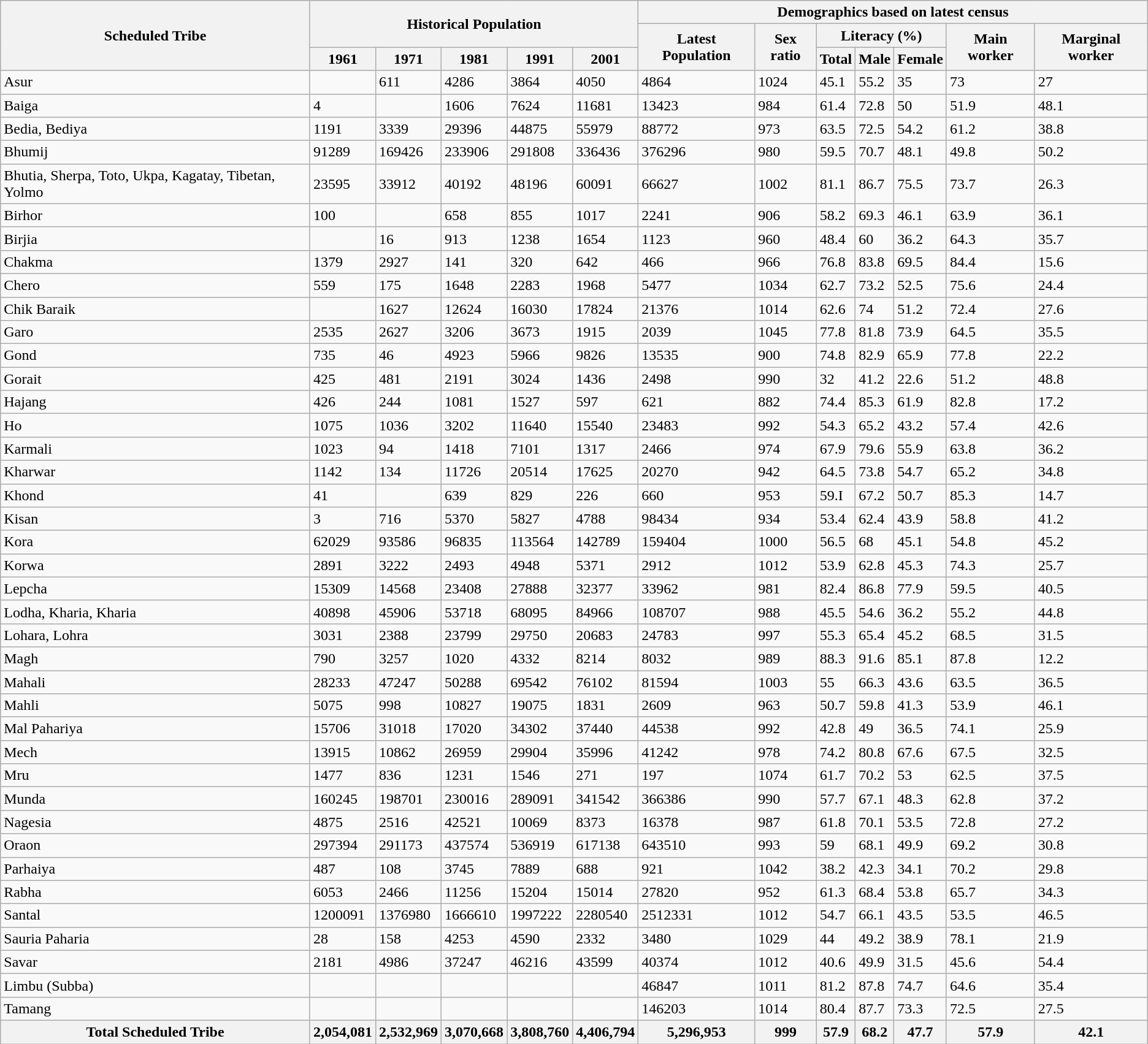<table class="wikitable sortable static-row-numbers static-row-header-hash defaultright col1left hover-highlight" "style="font-size: 90%">
<tr>
<th rowspan="3">Scheduled Tribe</th>
<th colspan="5" rowspan="2">Historical Population</th>
<th colspan="7">Demographics based on latest census</th>
</tr>
<tr>
<th rowspan="2">Latest Population </th>
<th rowspan="2">Sex ratio</th>
<th colspan="3">Literacy (%)</th>
<th rowspan="2">Main worker</th>
<th rowspan="2">Marginal worker</th>
</tr>
<tr>
<th>1961</th>
<th>1971</th>
<th>1981</th>
<th>1991</th>
<th>2001</th>
<th>Total</th>
<th>Male</th>
<th>Female</th>
</tr>
<tr>
<td>Asur</td>
<td></td>
<td>611</td>
<td>4286</td>
<td>3864</td>
<td>4050</td>
<td>4864</td>
<td>1024</td>
<td>45.1</td>
<td>55.2</td>
<td>35</td>
<td>73</td>
<td>27</td>
</tr>
<tr>
<td>Baiga</td>
<td>4</td>
<td></td>
<td>1606</td>
<td>7624</td>
<td>11681</td>
<td>13423</td>
<td>984</td>
<td>61.4</td>
<td>72.8</td>
<td>50</td>
<td>51.9</td>
<td>48.1</td>
</tr>
<tr>
<td>Bedia, Bediya</td>
<td>1191</td>
<td>3339</td>
<td>29396</td>
<td>44875</td>
<td>55979</td>
<td>88772</td>
<td>973</td>
<td>63.5</td>
<td>72.5</td>
<td>54.2</td>
<td>61.2</td>
<td>38.8</td>
</tr>
<tr>
<td>Bhumij</td>
<td>91289</td>
<td>169426</td>
<td>233906</td>
<td>291808</td>
<td>336436</td>
<td>376296</td>
<td>980</td>
<td>59.5</td>
<td>70.7</td>
<td>48.1</td>
<td>49.8</td>
<td>50.2</td>
</tr>
<tr>
<td>Bhutia, Sherpa, Toto, Ukpa, Kagatay, Tibetan, Yolmo</td>
<td>23595</td>
<td>33912</td>
<td>40192</td>
<td>48196</td>
<td>60091</td>
<td>66627</td>
<td>1002</td>
<td>81.1</td>
<td>86.7</td>
<td>75.5</td>
<td>73.7</td>
<td>26.3</td>
</tr>
<tr>
<td>Birhor</td>
<td>100</td>
<td></td>
<td>658</td>
<td>855</td>
<td>1017</td>
<td>2241</td>
<td>906</td>
<td>58.2</td>
<td>69.3</td>
<td>46.1</td>
<td>63.9</td>
<td>36.1</td>
</tr>
<tr>
<td>Birjia</td>
<td></td>
<td>16</td>
<td>913</td>
<td>1238</td>
<td>1654</td>
<td>1123</td>
<td>960</td>
<td>48.4</td>
<td>60</td>
<td>36.2</td>
<td>64.3</td>
<td>35.7</td>
</tr>
<tr>
<td>Chakma</td>
<td>1379</td>
<td>2927</td>
<td>141</td>
<td>320</td>
<td>642</td>
<td>466</td>
<td>966</td>
<td>76.8</td>
<td>83.8</td>
<td>69.5</td>
<td>84.4</td>
<td>15.6</td>
</tr>
<tr>
<td>Chero</td>
<td>559</td>
<td>175</td>
<td>1648</td>
<td>2283</td>
<td>1968</td>
<td>5477</td>
<td>1034</td>
<td>62.7</td>
<td>73.2</td>
<td>52.5</td>
<td>75.6</td>
<td>24.4</td>
</tr>
<tr>
<td>Chik Baraik</td>
<td></td>
<td>1627</td>
<td>12624</td>
<td>16030</td>
<td>17824</td>
<td>21376</td>
<td>1014</td>
<td>62.6</td>
<td>74</td>
<td>51.2</td>
<td>72.4</td>
<td>27.6</td>
</tr>
<tr>
<td>Garo</td>
<td>2535</td>
<td>2627</td>
<td>3206</td>
<td>3673</td>
<td>1915</td>
<td>2039</td>
<td>1045</td>
<td>77.8</td>
<td>81.8</td>
<td>73.9</td>
<td>64.5</td>
<td>35.5</td>
</tr>
<tr>
<td>Gond</td>
<td>735</td>
<td>46</td>
<td>4923</td>
<td>5966</td>
<td>9826</td>
<td>13535</td>
<td>900</td>
<td>74.8</td>
<td>82.9</td>
<td>65.9</td>
<td>77.8</td>
<td>22.2</td>
</tr>
<tr>
<td>Gorait</td>
<td>425</td>
<td>481</td>
<td>2191</td>
<td>3024</td>
<td>1436</td>
<td>2498</td>
<td>990</td>
<td>32</td>
<td>41.2</td>
<td>22.6</td>
<td>51.2</td>
<td>48.8</td>
</tr>
<tr>
<td>Hajang</td>
<td>426</td>
<td>244</td>
<td>1081</td>
<td>1527</td>
<td>597</td>
<td>621</td>
<td>882</td>
<td>74.4</td>
<td>85.3</td>
<td>61.9</td>
<td>82.8</td>
<td>17.2</td>
</tr>
<tr>
<td>Ho</td>
<td>1075</td>
<td>1036</td>
<td>3202</td>
<td>11640</td>
<td>15540</td>
<td>23483</td>
<td>992</td>
<td>54.3</td>
<td>65.2</td>
<td>43.2</td>
<td>57.4</td>
<td>42.6</td>
</tr>
<tr>
<td>Karmali</td>
<td>1023</td>
<td>94</td>
<td>1418</td>
<td>7101</td>
<td>1317</td>
<td>2466</td>
<td>974</td>
<td>67.9</td>
<td>79.6</td>
<td>55.9</td>
<td>63.8</td>
<td>36.2</td>
</tr>
<tr>
<td>Kharwar</td>
<td>1142</td>
<td>134</td>
<td>11726</td>
<td>20514</td>
<td>17625</td>
<td>20270</td>
<td>942</td>
<td>64.5</td>
<td>73.8</td>
<td>54.7</td>
<td>65.2</td>
<td>34.8</td>
</tr>
<tr>
<td>Khond</td>
<td>41</td>
<td></td>
<td>639</td>
<td>829</td>
<td>226</td>
<td>660</td>
<td>953</td>
<td>59.I</td>
<td>67.2</td>
<td>50.7</td>
<td>85.3</td>
<td>14.7</td>
</tr>
<tr>
<td>Kisan</td>
<td>3</td>
<td>716</td>
<td>5370</td>
<td>5827</td>
<td>4788</td>
<td>98434</td>
<td>934</td>
<td>53.4</td>
<td>62.4</td>
<td>43.9</td>
<td>58.8</td>
<td>41.2</td>
</tr>
<tr>
<td>Kora</td>
<td>62029</td>
<td>93586</td>
<td>96835</td>
<td>113564</td>
<td>142789</td>
<td>159404</td>
<td>1000</td>
<td>56.5</td>
<td>68</td>
<td>45.1</td>
<td>54.8</td>
<td>45.2</td>
</tr>
<tr>
<td>Korwa</td>
<td>2891</td>
<td>3222</td>
<td>2493</td>
<td>4948</td>
<td>5371</td>
<td>2912</td>
<td>1012</td>
<td>53.9</td>
<td>62.8</td>
<td>45.3</td>
<td>74.3</td>
<td>25.7</td>
</tr>
<tr>
<td>Lepcha</td>
<td>15309</td>
<td>14568</td>
<td>23408</td>
<td>27888</td>
<td>32377</td>
<td>33962</td>
<td>981</td>
<td>82.4</td>
<td>86.8</td>
<td>77.9</td>
<td>59.5</td>
<td>40.5</td>
</tr>
<tr>
<td>Lodha,  Kharia, Kharia</td>
<td>40898</td>
<td>45906</td>
<td>53718</td>
<td>68095</td>
<td>84966</td>
<td>108707</td>
<td>988</td>
<td>45.5</td>
<td>54.6</td>
<td>36.2</td>
<td>55.2</td>
<td>44.8</td>
</tr>
<tr>
<td>Lohara, Lohra</td>
<td>3031</td>
<td>2388</td>
<td>23799</td>
<td>29750</td>
<td>20683</td>
<td>24783</td>
<td>997</td>
<td>55.3</td>
<td>65.4</td>
<td>45.2</td>
<td>68.5</td>
<td>31.5</td>
</tr>
<tr>
<td>Magh</td>
<td>790</td>
<td>3257</td>
<td>1020</td>
<td>4332</td>
<td>8214</td>
<td>8032</td>
<td>989</td>
<td>88.3</td>
<td>91.6</td>
<td>85.1</td>
<td>87.8</td>
<td>12.2</td>
</tr>
<tr>
<td>Mahali</td>
<td>28233</td>
<td>47247</td>
<td>50288</td>
<td>69542</td>
<td>76102</td>
<td>81594</td>
<td>1003</td>
<td>55</td>
<td>66.3</td>
<td>43.6</td>
<td>63.5</td>
<td>36.5</td>
</tr>
<tr>
<td>Mahli</td>
<td>5075</td>
<td>998</td>
<td>10827</td>
<td>19075</td>
<td>1831</td>
<td>2609</td>
<td>963</td>
<td>50.7</td>
<td>59.8</td>
<td>41.3</td>
<td>53.9</td>
<td>46.1</td>
</tr>
<tr>
<td>Mal Pahariya</td>
<td>15706</td>
<td>31018</td>
<td>17020</td>
<td>34302</td>
<td>37440</td>
<td>44538</td>
<td>992</td>
<td>42.8</td>
<td>49</td>
<td>36.5</td>
<td>74.1</td>
<td>25.9</td>
</tr>
<tr>
<td>Mech</td>
<td>13915</td>
<td>10862</td>
<td>26959</td>
<td>29904</td>
<td>35996</td>
<td>41242</td>
<td>978</td>
<td>74.2</td>
<td>80.8</td>
<td>67.6</td>
<td>67.5</td>
<td>32.5</td>
</tr>
<tr>
<td>Mru</td>
<td>1477</td>
<td>836</td>
<td>1231</td>
<td>1546</td>
<td>271</td>
<td>197</td>
<td>1074</td>
<td>61.7</td>
<td>70.2</td>
<td>53</td>
<td>62.5</td>
<td>37.5</td>
</tr>
<tr>
<td>Munda</td>
<td>160245</td>
<td>198701</td>
<td>230016</td>
<td>289091</td>
<td>341542</td>
<td>366386</td>
<td>990</td>
<td>57.7</td>
<td>67.1</td>
<td>48.3</td>
<td>62.8</td>
<td>37.2</td>
</tr>
<tr>
<td>Nagesia</td>
<td>4875</td>
<td>2516</td>
<td>42521</td>
<td>10069</td>
<td>8373</td>
<td>16378</td>
<td>987</td>
<td>61.8</td>
<td>70.1</td>
<td>53.5</td>
<td>72.8</td>
<td>27.2</td>
</tr>
<tr>
<td>Oraon</td>
<td>297394</td>
<td>291173</td>
<td>437574</td>
<td>536919</td>
<td>617138</td>
<td>643510</td>
<td>993</td>
<td>59</td>
<td>68.1</td>
<td>49.9</td>
<td>69.2</td>
<td>30.8</td>
</tr>
<tr>
<td>Parhaiya</td>
<td>487</td>
<td>108</td>
<td>3745</td>
<td>7889</td>
<td>688</td>
<td>921</td>
<td>1042</td>
<td>38.2</td>
<td>42.3</td>
<td>34.1</td>
<td>70.2</td>
<td>29.8</td>
</tr>
<tr>
<td>Rabha</td>
<td>6053</td>
<td>2466</td>
<td>11256</td>
<td>15204</td>
<td>15014</td>
<td>27820</td>
<td>952</td>
<td>61.3</td>
<td>68.4</td>
<td>53.8</td>
<td>65.7</td>
<td>34.3</td>
</tr>
<tr>
<td>Santal</td>
<td>1200091</td>
<td>1376980</td>
<td>1666610</td>
<td>1997222</td>
<td>2280540</td>
<td>2512331</td>
<td>1012</td>
<td>54.7</td>
<td>66.1</td>
<td>43.5</td>
<td>53.5</td>
<td>46.5</td>
</tr>
<tr>
<td>Sauria Paharia</td>
<td>28</td>
<td>158</td>
<td>4253</td>
<td>4590</td>
<td>2332</td>
<td>3480</td>
<td>1029</td>
<td>44</td>
<td>49.2</td>
<td>38.9</td>
<td>78.1</td>
<td>21.9</td>
</tr>
<tr>
<td>Savar</td>
<td>2181</td>
<td>4986</td>
<td>37247</td>
<td>46216</td>
<td>43599</td>
<td>40374</td>
<td>1012</td>
<td>40.6</td>
<td>49.9</td>
<td>31.5</td>
<td>45.6</td>
<td>54.4</td>
</tr>
<tr>
<td>Limbu (Subba)</td>
<td></td>
<td></td>
<td></td>
<td></td>
<td></td>
<td>46847</td>
<td>1011</td>
<td>81.2</td>
<td>87.8</td>
<td>74.7</td>
<td>64.6</td>
<td>35.4</td>
</tr>
<tr>
<td>Tamang</td>
<td></td>
<td></td>
<td></td>
<td></td>
<td></td>
<td>146203</td>
<td>1014</td>
<td>80.4</td>
<td>87.7</td>
<td>73.3</td>
<td>72.5</td>
<td>27.5</td>
</tr>
<tr class=sortbottom>
<th>Total Scheduled Tribe</th>
<th>2,054,081</th>
<th>2,532,969</th>
<th>3,070,668</th>
<th>3,808,760</th>
<th>4,406,794</th>
<th>5,296,953</th>
<th>999</th>
<th>57.9</th>
<th>68.2</th>
<th>47.7</th>
<th>57.9</th>
<th>42.1</th>
</tr>
</table>
